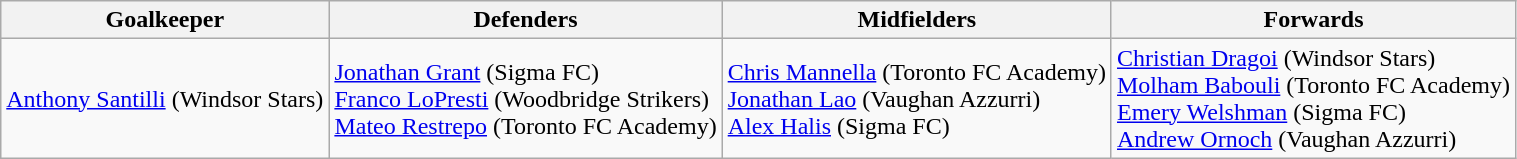<table class="wikitable">
<tr>
<th>Goalkeeper</th>
<th>Defenders</th>
<th>Midfielders</th>
<th>Forwards</th>
</tr>
<tr>
<td><a href='#'>Anthony Santilli</a> (Windsor Stars)</td>
<td><a href='#'>Jonathan Grant</a> (Sigma FC)<br><a href='#'>Franco LoPresti</a> (Woodbridge Strikers)<br><a href='#'>Mateo Restrepo</a> (Toronto FC Academy)</td>
<td><a href='#'>Chris Mannella</a> (Toronto FC Academy)<br><a href='#'>Jonathan Lao</a> (Vaughan Azzurri)<br><a href='#'>Alex Halis</a> (Sigma FC)</td>
<td><a href='#'>Christian Dragoi</a> (Windsor Stars)<br><a href='#'>Molham Babouli</a> (Toronto FC Academy)<br><a href='#'>Emery Welshman</a> (Sigma FC)<br><a href='#'>Andrew Ornoch</a> (Vaughan Azzurri)</td>
</tr>
</table>
